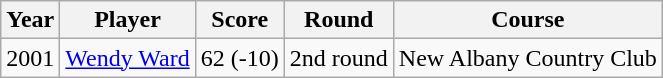<table class="wikitable">
<tr>
<th>Year</th>
<th>Player</th>
<th>Score</th>
<th>Round</th>
<th>Course</th>
</tr>
<tr>
<td>2001</td>
<td><a href='#'>Wendy Ward</a></td>
<td>62 (-10)</td>
<td>2nd round</td>
<td>New Albany Country Club</td>
</tr>
</table>
